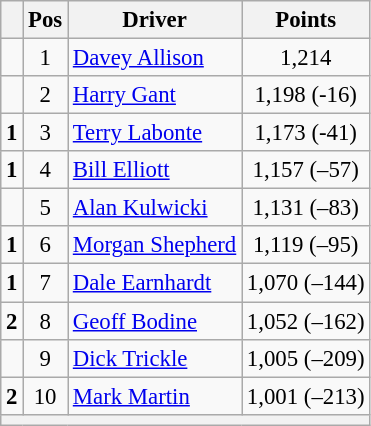<table class="wikitable" style="font-size: 95%;">
<tr>
<th></th>
<th>Pos</th>
<th>Driver</th>
<th>Points</th>
</tr>
<tr>
<td align="left"></td>
<td style="text-align:center;">1</td>
<td><a href='#'>Davey Allison</a></td>
<td style="text-align:center;">1,214</td>
</tr>
<tr>
<td align="left"></td>
<td style="text-align:center;">2</td>
<td><a href='#'>Harry Gant</a></td>
<td style="text-align:center;">1,198 (-16)</td>
</tr>
<tr>
<td align="left"> <strong>1</strong></td>
<td style="text-align:center;">3</td>
<td><a href='#'>Terry Labonte</a></td>
<td style="text-align:center;">1,173 (-41)</td>
</tr>
<tr>
<td align="left"> <strong>1</strong></td>
<td style="text-align:center;">4</td>
<td><a href='#'>Bill Elliott</a></td>
<td style="text-align:center;">1,157 (–57)</td>
</tr>
<tr>
<td align="left"></td>
<td style="text-align:center;">5</td>
<td><a href='#'>Alan Kulwicki</a></td>
<td style="text-align:center;">1,131 (–83)</td>
</tr>
<tr>
<td align="left"> <strong>1</strong></td>
<td style="text-align:center;">6</td>
<td><a href='#'>Morgan Shepherd</a></td>
<td style="text-align:center;">1,119 (–95)</td>
</tr>
<tr>
<td align="left"> <strong>1</strong></td>
<td style="text-align:center;">7</td>
<td><a href='#'>Dale Earnhardt</a></td>
<td style="text-align:center;">1,070 (–144)</td>
</tr>
<tr>
<td align="left"> <strong>2</strong></td>
<td style="text-align:center;">8</td>
<td><a href='#'>Geoff Bodine</a></td>
<td style="text-align:center;">1,052 (–162)</td>
</tr>
<tr>
<td align="left"></td>
<td style="text-align:center;">9</td>
<td><a href='#'>Dick Trickle</a></td>
<td style="text-align:center;">1,005 (–209)</td>
</tr>
<tr>
<td align="left"> <strong>2</strong></td>
<td style="text-align:center;">10</td>
<td><a href='#'>Mark Martin</a></td>
<td style="text-align:center;">1,001 (–213)</td>
</tr>
<tr class="sortbottom">
<th colspan="9"></th>
</tr>
</table>
